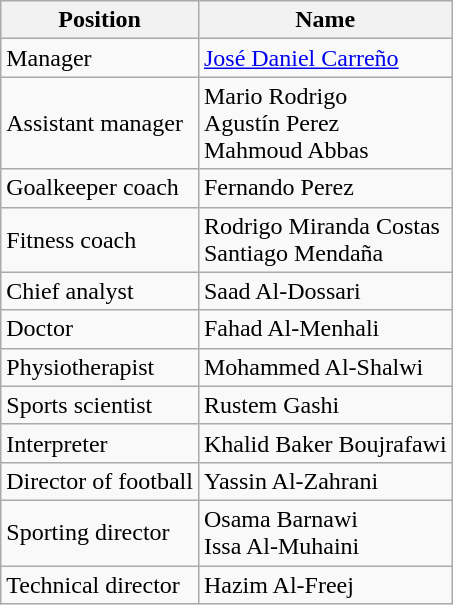<table class="wikitable">
<tr>
<th>Position</th>
<th>Name</th>
</tr>
<tr>
<td>Manager</td>
<td> <a href='#'>José Daniel Carreño</a></td>
</tr>
<tr>
<td>Assistant manager</td>
<td> Mario Rodrigo <br>  Agustín Perez <br>  Mahmoud Abbas</td>
</tr>
<tr>
<td>Goalkeeper coach</td>
<td> Fernando Perez</td>
</tr>
<tr>
<td>Fitness coach</td>
<td> Rodrigo Miranda Costas <br>  Santiago Mendaña</td>
</tr>
<tr>
<td>Chief analyst</td>
<td> Saad Al-Dossari</td>
</tr>
<tr>
<td>Doctor</td>
<td> Fahad Al-Menhali</td>
</tr>
<tr>
<td>Physiotherapist</td>
<td> Mohammed Al-Shalwi</td>
</tr>
<tr>
<td>Sports scientist</td>
<td> Rustem Gashi</td>
</tr>
<tr>
<td>Interpreter</td>
<td> Khalid Baker Boujrafawi</td>
</tr>
<tr>
<td>Director of football</td>
<td> Yassin Al-Zahrani</td>
</tr>
<tr>
<td>Sporting director</td>
<td> Osama Barnawi <br>  Issa Al-Muhaini</td>
</tr>
<tr>
<td>Technical director</td>
<td> Hazim Al-Freej</td>
</tr>
</table>
